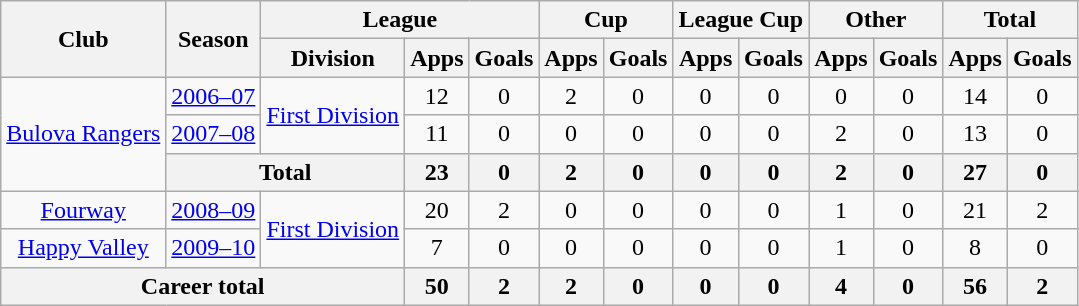<table class="wikitable" style="text-align: center">
<tr>
<th rowspan="2">Club</th>
<th rowspan="2">Season</th>
<th colspan="3">League</th>
<th colspan="2">Cup</th>
<th colspan="2">League Cup</th>
<th colspan="2">Other</th>
<th colspan="2">Total</th>
</tr>
<tr>
<th>Division</th>
<th>Apps</th>
<th>Goals</th>
<th>Apps</th>
<th>Goals</th>
<th>Apps</th>
<th>Goals</th>
<th>Apps</th>
<th>Goals</th>
<th>Apps</th>
<th>Goals</th>
</tr>
<tr>
<td rowspan="3"><a href='#'>Bulova Rangers</a></td>
<td><a href='#'>2006–07</a></td>
<td rowspan="2"><a href='#'>First Division</a></td>
<td>12</td>
<td>0</td>
<td>2</td>
<td>0</td>
<td>0</td>
<td>0</td>
<td>0</td>
<td>0</td>
<td>14</td>
<td>0</td>
</tr>
<tr>
<td><a href='#'>2007–08</a></td>
<td>11</td>
<td>0</td>
<td>0</td>
<td>0</td>
<td>0</td>
<td>0</td>
<td>2</td>
<td>0</td>
<td>13</td>
<td>0</td>
</tr>
<tr>
<th colspan="2">Total</th>
<th>23</th>
<th>0</th>
<th>2</th>
<th>0</th>
<th>0</th>
<th>0</th>
<th>2</th>
<th>0</th>
<th>27</th>
<th>0</th>
</tr>
<tr>
<td><a href='#'>Fourway</a></td>
<td><a href='#'>2008–09</a></td>
<td rowspan="2"><a href='#'>First Division</a></td>
<td>20</td>
<td>2</td>
<td>0</td>
<td>0</td>
<td>0</td>
<td>0</td>
<td>1</td>
<td>0</td>
<td>21</td>
<td>2</td>
</tr>
<tr>
<td><a href='#'>Happy Valley</a></td>
<td><a href='#'>2009–10</a></td>
<td>7</td>
<td>0</td>
<td>0</td>
<td>0</td>
<td>0</td>
<td>0</td>
<td>1</td>
<td>0</td>
<td>8</td>
<td>0</td>
</tr>
<tr>
<th colspan="3">Career total</th>
<th>50</th>
<th>2</th>
<th>2</th>
<th>0</th>
<th>0</th>
<th>0</th>
<th>4</th>
<th>0</th>
<th>56</th>
<th>2</th>
</tr>
</table>
